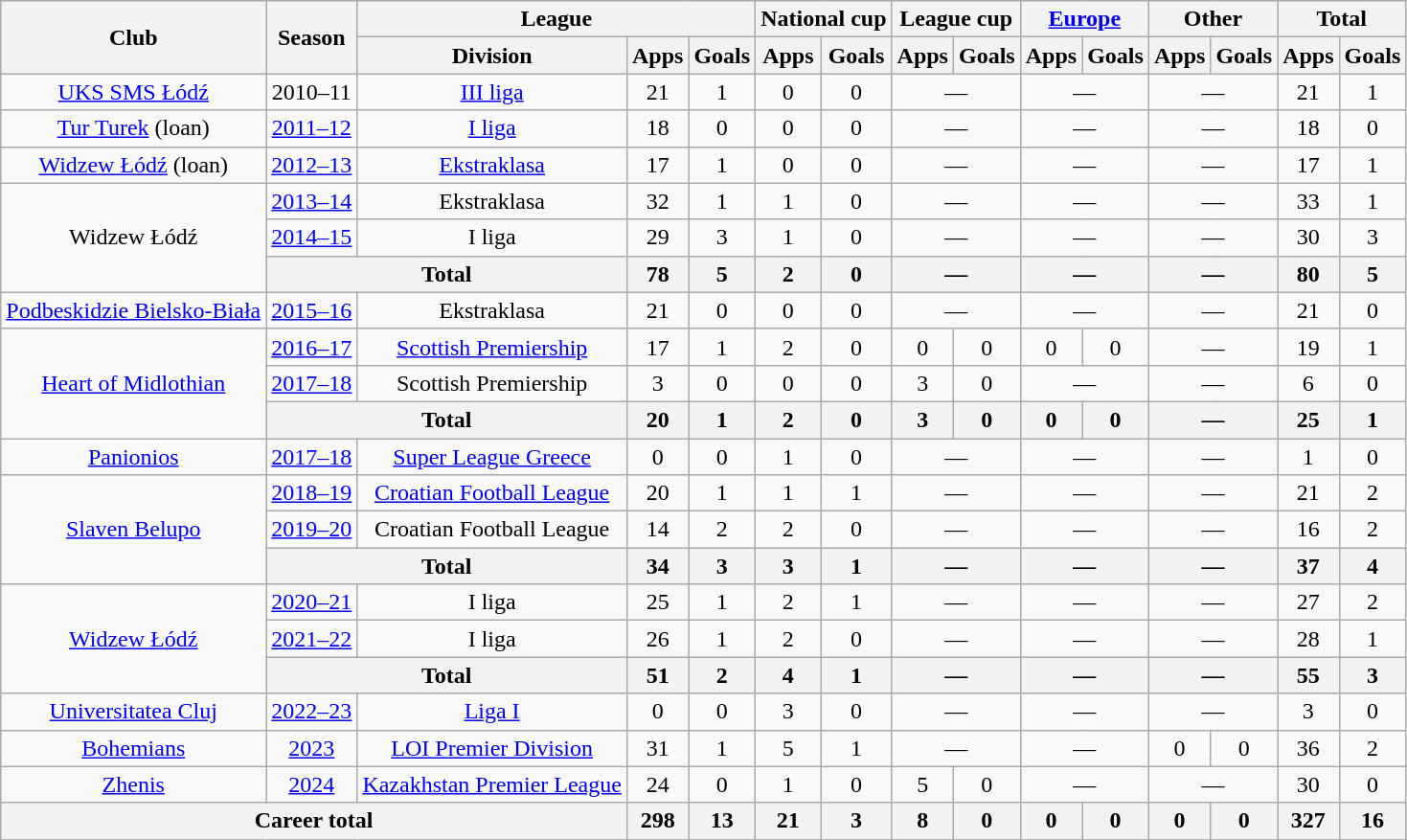<table class="wikitable" style="text-align:center">
<tr>
<th rowspan=2>Club</th>
<th rowspan=2>Season</th>
<th colspan=3>League</th>
<th colspan=2>National cup</th>
<th colspan=2>League cup</th>
<th colspan=2><a href='#'>Europe</a></th>
<th colspan=2>Other</th>
<th colspan=2>Total</th>
</tr>
<tr>
<th>Division</th>
<th>Apps</th>
<th>Goals</th>
<th>Apps</th>
<th>Goals</th>
<th>Apps</th>
<th>Goals</th>
<th>Apps</th>
<th>Goals</th>
<th>Apps</th>
<th>Goals</th>
<th>Apps</th>
<th>Goals</th>
</tr>
<tr>
<td><a href='#'>UKS SMS Łódź</a></td>
<td>2010–11</td>
<td><a href='#'>III liga</a></td>
<td>21</td>
<td>1</td>
<td>0</td>
<td>0</td>
<td colspan="2">—</td>
<td colspan="2">—</td>
<td colspan="2">—</td>
<td>21</td>
<td>1</td>
</tr>
<tr>
<td><a href='#'>Tur Turek</a> (loan)</td>
<td><a href='#'>2011–12</a></td>
<td><a href='#'>I liga</a></td>
<td>18</td>
<td>0</td>
<td>0</td>
<td>0</td>
<td colspan="2">—</td>
<td colspan="2">—</td>
<td colspan="2">—</td>
<td>18</td>
<td>0</td>
</tr>
<tr>
<td><a href='#'>Widzew Łódź</a> (loan)</td>
<td><a href='#'>2012–13</a></td>
<td><a href='#'>Ekstraklasa</a></td>
<td>17</td>
<td>1</td>
<td>0</td>
<td>0</td>
<td colspan="2">—</td>
<td colspan="2">—</td>
<td colspan="2">—</td>
<td>17</td>
<td>1</td>
</tr>
<tr>
<td rowspan=3>Widzew Łódź</td>
<td><a href='#'>2013–14</a></td>
<td>Ekstraklasa</td>
<td>32</td>
<td>1</td>
<td>1</td>
<td>0</td>
<td colspan="2">—</td>
<td colspan="2">—</td>
<td colspan="2">—</td>
<td>33</td>
<td>1</td>
</tr>
<tr>
<td><a href='#'>2014–15</a></td>
<td>I liga</td>
<td>29</td>
<td>3</td>
<td>1</td>
<td>0</td>
<td colspan="2">—</td>
<td colspan="2">—</td>
<td colspan="2">—</td>
<td>30</td>
<td>3</td>
</tr>
<tr>
<th colspan="2">Total</th>
<th>78</th>
<th>5</th>
<th>2</th>
<th>0</th>
<th colspan="2">—</th>
<th colspan="2">—</th>
<th colspan="2">—</th>
<th>80</th>
<th>5</th>
</tr>
<tr>
<td><a href='#'>Podbeskidzie Bielsko-Biała</a></td>
<td><a href='#'>2015–16</a></td>
<td>Ekstraklasa</td>
<td>21</td>
<td>0</td>
<td>0</td>
<td>0</td>
<td colspan="2">—</td>
<td colspan="2">—</td>
<td colspan="2">—</td>
<td>21</td>
<td>0</td>
</tr>
<tr>
<td rowspan=3><a href='#'>Heart of Midlothian</a></td>
<td><a href='#'>2016–17</a></td>
<td><a href='#'>Scottish Premiership</a></td>
<td>17</td>
<td>1</td>
<td>2</td>
<td>0</td>
<td>0</td>
<td>0</td>
<td>0</td>
<td>0</td>
<td colspan="2">—</td>
<td>19</td>
<td>1</td>
</tr>
<tr>
<td><a href='#'>2017–18</a></td>
<td>Scottish Premiership</td>
<td>3</td>
<td>0</td>
<td>0</td>
<td>0</td>
<td>3</td>
<td>0</td>
<td colspan="2">—</td>
<td colspan="2">—</td>
<td>6</td>
<td>0</td>
</tr>
<tr>
<th colspan="2">Total</th>
<th>20</th>
<th>1</th>
<th>2</th>
<th>0</th>
<th>3</th>
<th>0</th>
<th>0</th>
<th>0</th>
<th colspan="2">—</th>
<th>25</th>
<th>1</th>
</tr>
<tr>
<td><a href='#'>Panionios</a></td>
<td><a href='#'>2017–18</a></td>
<td><a href='#'>Super League Greece</a></td>
<td>0</td>
<td>0</td>
<td>1</td>
<td>0</td>
<td colspan="2">—</td>
<td colspan="2">—</td>
<td colspan="2">—</td>
<td>1</td>
<td>0</td>
</tr>
<tr>
<td rowspan=3><a href='#'>Slaven Belupo</a></td>
<td><a href='#'>2018–19</a></td>
<td><a href='#'>Croatian Football League</a></td>
<td>20</td>
<td>1</td>
<td>1</td>
<td>1</td>
<td colspan="2">—</td>
<td colspan="2">—</td>
<td colspan="2">—</td>
<td>21</td>
<td>2</td>
</tr>
<tr>
<td><a href='#'>2019–20</a></td>
<td>Croatian Football League</td>
<td>14</td>
<td>2</td>
<td>2</td>
<td>0</td>
<td colspan="2">—</td>
<td colspan="2">—</td>
<td colspan="2">—</td>
<td>16</td>
<td>2</td>
</tr>
<tr>
<th colspan="2">Total</th>
<th>34</th>
<th>3</th>
<th>3</th>
<th>1</th>
<th colspan="2">—</th>
<th colspan="2">—</th>
<th colspan="2">—</th>
<th>37</th>
<th>4</th>
</tr>
<tr>
<td rowspan=3><a href='#'>Widzew Łódź</a></td>
<td><a href='#'>2020–21</a></td>
<td>I liga</td>
<td>25</td>
<td>1</td>
<td>2</td>
<td>1</td>
<td colspan="2">—</td>
<td colspan="2">—</td>
<td colspan="2">—</td>
<td>27</td>
<td>2</td>
</tr>
<tr>
<td><a href='#'>2021–22</a></td>
<td>I liga</td>
<td>26</td>
<td>1</td>
<td>2</td>
<td>0</td>
<td colspan="2">—</td>
<td colspan="2">—</td>
<td colspan="2">—</td>
<td>28</td>
<td>1</td>
</tr>
<tr>
<th colspan="2">Total</th>
<th>51</th>
<th>2</th>
<th>4</th>
<th>1</th>
<th colspan="2">—</th>
<th colspan="2">—</th>
<th colspan="2">—</th>
<th>55</th>
<th>3</th>
</tr>
<tr>
<td><a href='#'>Universitatea Cluj</a></td>
<td><a href='#'>2022–23</a></td>
<td><a href='#'>Liga I</a></td>
<td>0</td>
<td>0</td>
<td>3</td>
<td>0</td>
<td colspan="2">—</td>
<td colspan="2">—</td>
<td colspan="2">—</td>
<td>3</td>
<td>0</td>
</tr>
<tr>
<td><a href='#'>Bohemians</a></td>
<td><a href='#'>2023</a></td>
<td><a href='#'>LOI Premier Division</a></td>
<td>31</td>
<td>1</td>
<td>5</td>
<td>1</td>
<td colspan="2">—</td>
<td colspan="2">—</td>
<td>0</td>
<td>0</td>
<td>36</td>
<td>2</td>
</tr>
<tr>
<td><a href='#'>Zhenis</a></td>
<td><a href='#'>2024</a></td>
<td><a href='#'>Kazakhstan Premier League</a></td>
<td>24</td>
<td>0</td>
<td>1</td>
<td>0</td>
<td>5</td>
<td>0</td>
<td colspan="2">—</td>
<td colspan="2">—</td>
<td>30</td>
<td>0</td>
</tr>
<tr>
<th colspan="3">Career total</th>
<th>298</th>
<th>13</th>
<th>21</th>
<th>3</th>
<th>8</th>
<th>0</th>
<th>0</th>
<th>0</th>
<th>0</th>
<th>0</th>
<th>327</th>
<th>16</th>
</tr>
</table>
